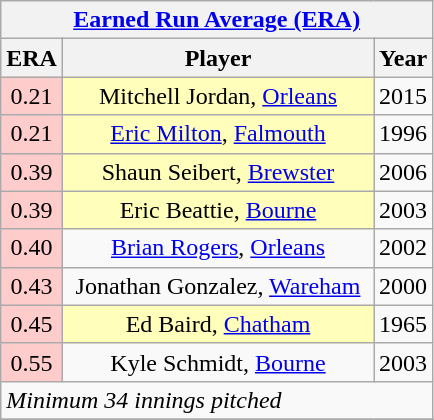<table class="wikitable" style="display: inline-table; margin-right: 20px; text-align:center">
<tr>
<th colspan="3"><a href='#'>Earned Run Average (ERA)</a></th>
</tr>
<tr>
<th scope="col" style="width: 25px;">ERA</th>
<th scope="col" style="width: 200px;">Player</th>
<th scope="col" style="width: 25px;">Year</th>
</tr>
<tr>
<td bgcolor=#ffcccc>0.21</td>
<td !scope="row" style="background:#ffb;">Mitchell Jordan, <a href='#'>Orleans</a></td>
<td>2015</td>
</tr>
<tr>
<td bgcolor=#ffcccc>0.21</td>
<td !scope="row" style="background:#ffb;"><a href='#'>Eric Milton</a>, <a href='#'>Falmouth</a></td>
<td>1996</td>
</tr>
<tr>
<td bgcolor=#ffcccc>0.39</td>
<td !scope="row" style="background:#ffb;">Shaun Seibert, <a href='#'>Brewster</a></td>
<td>2006</td>
</tr>
<tr>
<td bgcolor=#ffcccc>0.39</td>
<td !scope="row" style="background:#ffb;">Eric Beattie, <a href='#'>Bourne</a></td>
<td>2003</td>
</tr>
<tr>
<td bgcolor=#ffcccc>0.40</td>
<td><a href='#'>Brian Rogers</a>, <a href='#'>Orleans</a></td>
<td>2002</td>
</tr>
<tr>
<td bgcolor=#ffcccc>0.43</td>
<td>Jonathan Gonzalez, <a href='#'>Wareham</a></td>
<td>2000</td>
</tr>
<tr>
<td bgcolor=#ffcccc>0.45</td>
<td !scope="row" style="background:#ffb;">Ed Baird, <a href='#'>Chatham</a></td>
<td>1965</td>
</tr>
<tr>
<td bgcolor=#ffcccc>0.55</td>
<td>Kyle Schmidt, <a href='#'>Bourne</a></td>
<td>2003</td>
</tr>
<tr>
<td colspan="3" align="left"><em>Minimum 34 innings pitched</em></td>
</tr>
<tr>
</tr>
</table>
